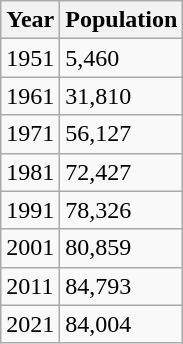<table class=wikitable>
<tr>
<th>Year</th>
<th>Population</th>
</tr>
<tr>
<td>1951</td>
<td>5,460</td>
</tr>
<tr>
<td>1961</td>
<td>31,810</td>
</tr>
<tr>
<td>1971</td>
<td>56,127</td>
</tr>
<tr>
<td>1981</td>
<td>72,427</td>
</tr>
<tr>
<td>1991</td>
<td>78,326</td>
</tr>
<tr>
<td>2001</td>
<td>80,859</td>
</tr>
<tr>
<td>2011</td>
<td>84,793</td>
</tr>
<tr>
<td>2021</td>
<td>84,004</td>
</tr>
</table>
